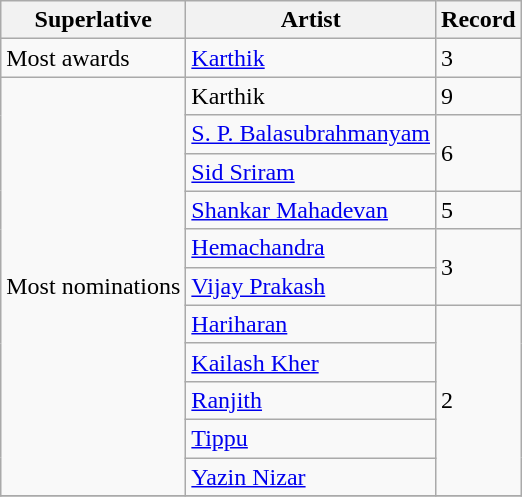<table class="wikitable">
<tr>
<th>Superlative</th>
<th>Artist</th>
<th>Record</th>
</tr>
<tr>
<td rowspan="1">Most awards</td>
<td><a href='#'>Karthik</a></td>
<td>3</td>
</tr>
<tr>
<td rowspan="11">Most nominations</td>
<td>Karthik</td>
<td>9</td>
</tr>
<tr>
<td><a href='#'>S. P. Balasubrahmanyam</a></td>
<td rowspan="2">6</td>
</tr>
<tr>
<td><a href='#'>Sid Sriram</a></td>
</tr>
<tr>
<td><a href='#'>Shankar Mahadevan</a></td>
<td>5</td>
</tr>
<tr>
<td><a href='#'>Hemachandra</a></td>
<td rowspan="2">3</td>
</tr>
<tr>
<td><a href='#'>Vijay Prakash</a></td>
</tr>
<tr>
<td><a href='#'>Hariharan</a></td>
<td rowspan="5">2</td>
</tr>
<tr>
<td><a href='#'>Kailash Kher</a></td>
</tr>
<tr>
<td><a href='#'>Ranjith</a></td>
</tr>
<tr>
<td><a href='#'>Tippu</a></td>
</tr>
<tr>
<td><a href='#'>Yazin Nizar</a></td>
</tr>
<tr>
</tr>
</table>
